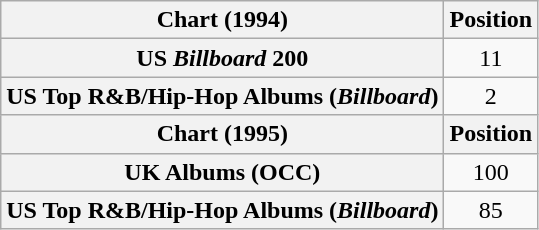<table class="wikitable plainrowheaders" style="text-align:center">
<tr>
<th>Chart (1994)</th>
<th>Position</th>
</tr>
<tr>
<th scope="row">US <em>Billboard</em> 200</th>
<td>11</td>
</tr>
<tr>
<th scope="row">US Top R&B/Hip-Hop Albums (<em>Billboard</em>)</th>
<td>2</td>
</tr>
<tr>
<th>Chart (1995)</th>
<th>Position</th>
</tr>
<tr>
<th scope="row">UK Albums (OCC)</th>
<td>100</td>
</tr>
<tr>
<th scope="row">US Top R&B/Hip-Hop Albums (<em>Billboard</em>)</th>
<td>85</td>
</tr>
</table>
